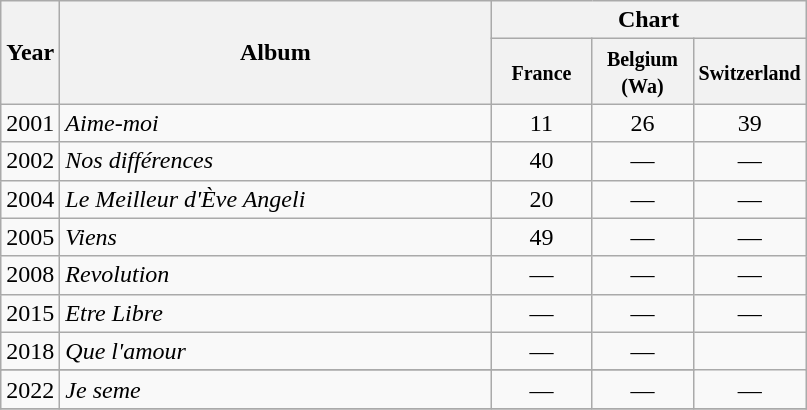<table class="wikitable" style="text-align:center;">
<tr>
<th rowspan="2">Year</th>
<th rowspan="2" style="text-align:center; width:280px;">Album</th>
<th colspan="3">Chart</th>
</tr>
<tr>
<th width="60"><small>France</small></th>
<th width="60"><small>Belgium (Wa)</small></th>
<th width="60"><small>Switzerland</small></th>
</tr>
<tr>
<td>2001</td>
<td style="text-align:left;"><em>Aime-moi</em></td>
<td>11</td>
<td>26</td>
<td>39</td>
</tr>
<tr>
<td>2002</td>
<td style="text-align:left;"><em>Nos différences</em></td>
<td>40</td>
<td>—</td>
<td>—</td>
</tr>
<tr>
<td>2004</td>
<td style="text-align:left;"><em>Le Meilleur d'Ève Angeli</em></td>
<td>20</td>
<td>—</td>
<td>—</td>
</tr>
<tr>
<td>2005</td>
<td style="text-align:left;"><em>Viens</em></td>
<td>49</td>
<td>—</td>
<td>—</td>
</tr>
<tr>
<td>2008</td>
<td style="text-align:left;"><em>Revolution</em></td>
<td>—</td>
<td>—</td>
<td>—</td>
</tr>
<tr>
<td>2015</td>
<td style="text-align:left;"><em>Etre Libre</em></td>
<td>—</td>
<td>—</td>
<td>—</td>
</tr>
<tr>
<td>2018</td>
<td style="text-align:left;"><em>Que l'amour</em></td>
<td>—</td>
<td>—</td>
</tr>
<tr>
</tr>
<tr>
<td>2022</td>
<td style="text-align:left;"><em>Je seme</em></td>
<td>—</td>
<td>—</td>
<td>—</td>
</tr>
<tr>
</tr>
</table>
